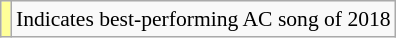<table class="wikitable" style="font-size:90%;">
<tr>
<td style="background-color:#FFFF99"></td>
<td>Indicates best-performing AC song of 2018</td>
</tr>
</table>
